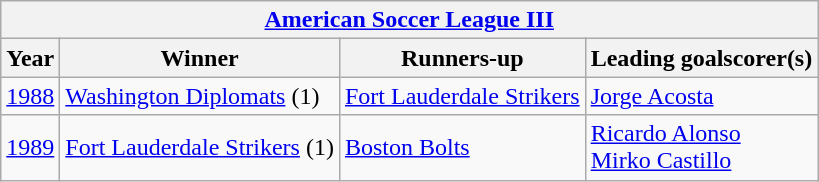<table class="wikitable" style="text-align: left;">
<tr>
<th colspan="8"><a href='#'>American Soccer League III</a></th>
</tr>
<tr>
<th>Year</th>
<th>Winner </th>
<th>Runners-up</th>
<th>Leading goalscorer(s)</th>
</tr>
<tr>
<td><a href='#'>1988</a></td>
<td><a href='#'>Washington Diplomats</a> (1)</td>
<td><a href='#'>Fort Lauderdale Strikers</a></td>
<td><a href='#'>Jorge Acosta</a></td>
</tr>
<tr>
<td><a href='#'>1989</a></td>
<td><a href='#'>Fort Lauderdale Strikers</a> (1)</td>
<td><a href='#'>Boston Bolts</a></td>
<td><a href='#'>Ricardo Alonso</a><br><a href='#'>Mirko Castillo</a></td>
</tr>
</table>
